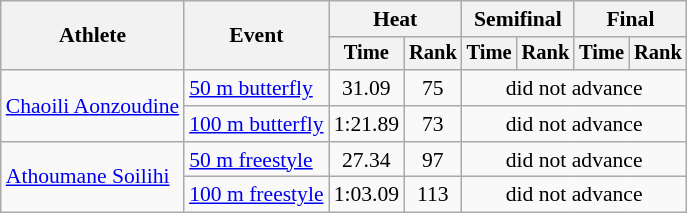<table class=wikitable style="font-size:90%">
<tr>
<th rowspan="2">Athlete</th>
<th rowspan="2">Event</th>
<th colspan="2">Heat</th>
<th colspan="2">Semifinal</th>
<th colspan="2">Final</th>
</tr>
<tr style="font-size:95%">
<th>Time</th>
<th>Rank</th>
<th>Time</th>
<th>Rank</th>
<th>Time</th>
<th>Rank</th>
</tr>
<tr align=center>
<td align=left rowspan=2><a href='#'>Chaoili Aonzoudine</a></td>
<td align=left><a href='#'>50 m butterfly</a></td>
<td>31.09</td>
<td>75</td>
<td colspan=4>did not advance</td>
</tr>
<tr align=center>
<td align=left><a href='#'>100 m butterfly</a></td>
<td>1:21.89</td>
<td>73</td>
<td colspan=4>did not advance</td>
</tr>
<tr align=center>
<td align=left rowspan=2><a href='#'>Athoumane Soilihi</a></td>
<td align=left><a href='#'>50 m freestyle</a></td>
<td>27.34</td>
<td>97</td>
<td colspan=4>did not advance</td>
</tr>
<tr align=center>
<td align=left><a href='#'>100 m freestyle</a></td>
<td>1:03.09</td>
<td>113</td>
<td colspan=4>did not advance</td>
</tr>
</table>
